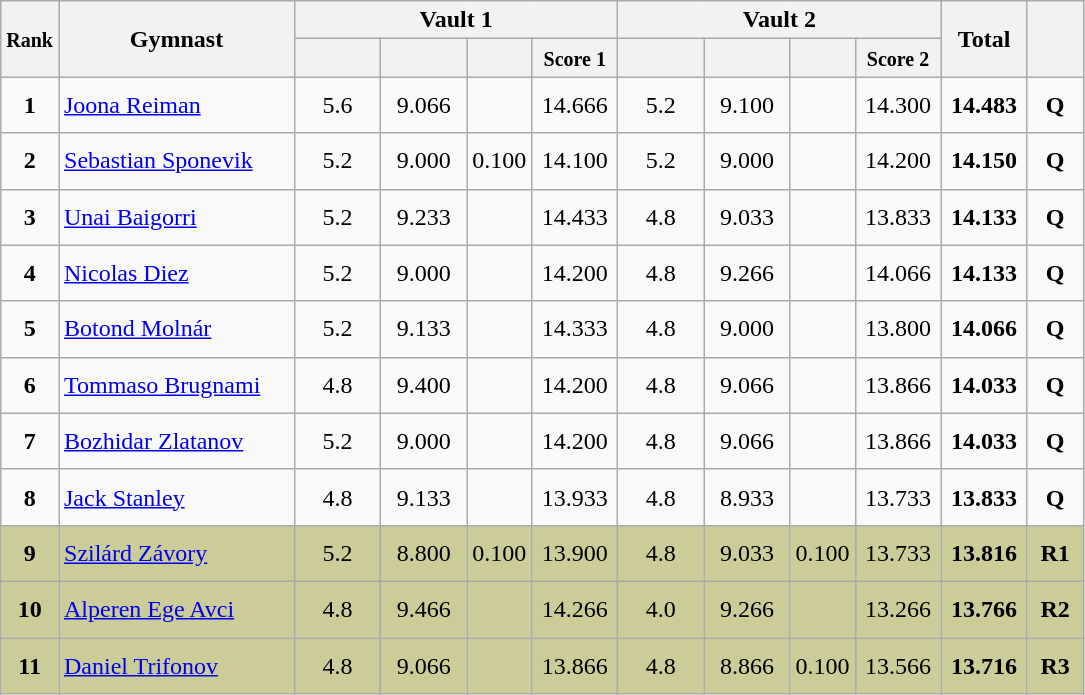<table style="text-align:center;" class="wikitable sortable">
<tr>
<th style="width:15px;" rowspan="2"><small>Rank</small></th>
<th style="width:150px;" rowspan="2">Gymnast</th>
<th colspan="4">Vault 1</th>
<th colspan="4">Vault 2</th>
<th style="width:50px;" rowspan="2">Total</th>
<th style="width:30px;" rowspan="2"><small></small></th>
</tr>
<tr>
<th style="width:50px;"><small></small></th>
<th style="width:50px;"><small></small></th>
<th style="width:20px;"><small></small></th>
<th style="width:50px;"><small>Score 1</small></th>
<th style="width:50px;"><small></small></th>
<th style="width:50px;"><small></small></th>
<th style="width:20px;"><small></small></th>
<th style="width:50px;"><small>Score 2</small></th>
</tr>
<tr>
<td scope="row" style="text-align:center"><strong>1</strong></td>
<td style="height:30px; text-align:left;"> <a href='#'>Joona Reiman</a></td>
<td>5.6</td>
<td>9.066</td>
<td></td>
<td>14.666</td>
<td>5.2</td>
<td>9.100</td>
<td></td>
<td>14.300</td>
<td><strong>14.483</strong></td>
<td><strong>Q</strong></td>
</tr>
<tr>
<td scope="row" style="text-align:center"><strong>2</strong></td>
<td style="height:30px; text-align:left;"> <a href='#'>Sebastian Sponevik</a></td>
<td>5.2</td>
<td>9.000</td>
<td>0.100</td>
<td>14.100</td>
<td>5.2</td>
<td>9.000</td>
<td></td>
<td>14.200</td>
<td><strong>14.150</strong></td>
<td><strong>Q</strong></td>
</tr>
<tr>
<td scope="row" style="text-align:center"><strong>3</strong></td>
<td style="height:30px; text-align:left;"> <a href='#'>Unai Baigorri</a></td>
<td>5.2</td>
<td>9.233</td>
<td></td>
<td>14.433</td>
<td>4.8</td>
<td>9.033</td>
<td></td>
<td>13.833</td>
<td><strong>14.133</strong></td>
<td><strong>Q</strong></td>
</tr>
<tr>
<td scope="row" style="text-align:center"><strong>4</strong></td>
<td style="height:30px; text-align:left;"> <a href='#'>Nicolas Diez</a></td>
<td>5.2</td>
<td>9.000</td>
<td></td>
<td>14.200</td>
<td>4.8</td>
<td>9.266</td>
<td></td>
<td>14.066</td>
<td><strong>14.133</strong></td>
<td><strong>Q</strong></td>
</tr>
<tr>
<td scope="row" style="text-align:center"><strong>5</strong></td>
<td style="height:30px; text-align:left;"> <a href='#'>Botond Molnár</a></td>
<td>5.2</td>
<td>9.133</td>
<td></td>
<td>14.333</td>
<td>4.8</td>
<td>9.000</td>
<td></td>
<td>13.800</td>
<td><strong>14.066</strong></td>
<td><strong>Q</strong></td>
</tr>
<tr>
<td scope="row" style="text-align:center"><strong>6</strong></td>
<td style="height:30px; text-align:left;"> <a href='#'>Tommaso Brugnami</a></td>
<td>4.8</td>
<td>9.400</td>
<td></td>
<td>14.200</td>
<td>4.8</td>
<td>9.066</td>
<td></td>
<td>13.866</td>
<td><strong>14.033</strong></td>
<td><strong>Q</strong></td>
</tr>
<tr>
<td scope="row" style="text-align:center"><strong>7</strong></td>
<td style="height:30px; text-align:left;"> <a href='#'>Bozhidar Zlatanov</a></td>
<td>5.2</td>
<td>9.000</td>
<td></td>
<td>14.200</td>
<td>4.8</td>
<td>9.066</td>
<td></td>
<td>13.866</td>
<td><strong>14.033</strong></td>
<td><strong>Q</strong></td>
</tr>
<tr>
<td scope="row" style="text-align:center"><strong>8</strong></td>
<td style="height:30px; text-align:left;"> <a href='#'>Jack Stanley</a></td>
<td>4.8</td>
<td>9.133</td>
<td></td>
<td>13.933</td>
<td>4.8</td>
<td>8.933</td>
<td></td>
<td>13.733</td>
<td><strong>13.833</strong></td>
<td><strong>Q</strong></td>
</tr>
<tr style="background:#cccc99;">
<td scope="row" style="text-align:center"><strong>9</strong></td>
<td style="height:30px; text-align:left;"> <a href='#'>Szilárd Závory</a></td>
<td>5.2</td>
<td>8.800</td>
<td>0.100</td>
<td>13.900</td>
<td>4.8</td>
<td>9.033</td>
<td>0.100</td>
<td>13.733</td>
<td><strong>13.816</strong></td>
<td><strong>R1</strong></td>
</tr>
<tr style="background:#cccc99;">
<td scope="row" style="text-align:center"><strong>10</strong></td>
<td style="height:30px; text-align:left;"> <a href='#'>Alperen Ege Avci</a></td>
<td>4.8</td>
<td>9.466</td>
<td></td>
<td>14.266</td>
<td>4.0</td>
<td>9.266</td>
<td></td>
<td>13.266</td>
<td><strong>13.766</strong></td>
<td><strong>R2</strong></td>
</tr>
<tr style="background:#cccc99;">
<td scope="row" style="text-align:center"><strong>11</strong></td>
<td style="height:30px; text-align:left;"> <a href='#'>Daniel Trifonov</a></td>
<td>4.8</td>
<td>9.066</td>
<td></td>
<td>13.866</td>
<td>4.8</td>
<td>8.866</td>
<td>0.100</td>
<td>13.566</td>
<td><strong>13.716</strong></td>
<td><strong>R3</strong></td>
</tr>
</table>
